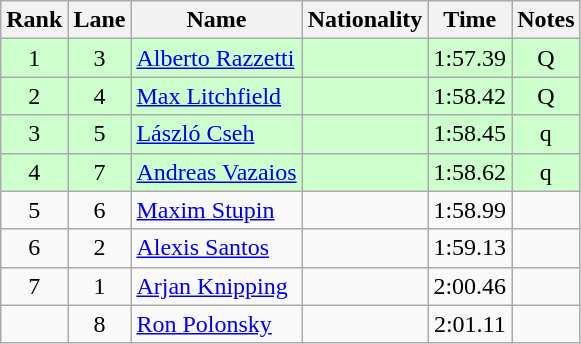<table class="wikitable sortable" style="text-align:center">
<tr>
<th>Rank</th>
<th>Lane</th>
<th>Name</th>
<th>Nationality</th>
<th>Time</th>
<th>Notes</th>
</tr>
<tr bgcolor=ccffcc>
<td>1</td>
<td>3</td>
<td align=left><a href='#'>Alberto Razzetti</a></td>
<td align=left></td>
<td>1:57.39</td>
<td>Q</td>
</tr>
<tr bgcolor=ccffcc>
<td>2</td>
<td>4</td>
<td align=left><a href='#'>Max Litchfield</a></td>
<td align=left></td>
<td>1:58.42</td>
<td>Q</td>
</tr>
<tr bgcolor=ccffcc>
<td>3</td>
<td>5</td>
<td align=left><a href='#'>László Cseh</a></td>
<td align=left></td>
<td>1:58.45</td>
<td>q</td>
</tr>
<tr bgcolor=ccffcc>
<td>4</td>
<td>7</td>
<td align=left><a href='#'>Andreas Vazaios</a></td>
<td align=left></td>
<td>1:58.62</td>
<td>q</td>
</tr>
<tr>
<td>5</td>
<td>6</td>
<td align=left><a href='#'>Maxim Stupin</a></td>
<td align=left></td>
<td>1:58.99</td>
<td></td>
</tr>
<tr>
<td>6</td>
<td>2</td>
<td align=left><a href='#'>Alexis Santos</a></td>
<td align=left></td>
<td>1:59.13</td>
<td></td>
</tr>
<tr>
<td>7</td>
<td>1</td>
<td align=left><a href='#'>Arjan Knipping</a></td>
<td align=left></td>
<td>2:00.46</td>
<td></td>
</tr>
<tr>
<td></td>
<td>8</td>
<td align=left><a href='#'>Ron Polonsky</a></td>
<td align=left></td>
<td>2:01.11</td>
<td></td>
</tr>
</table>
